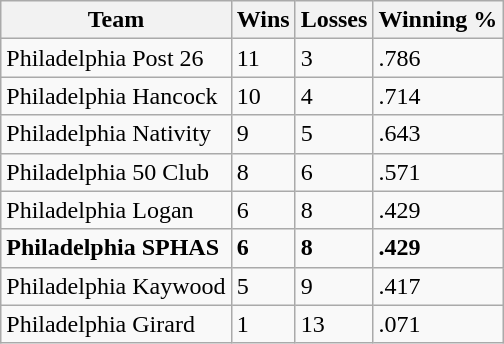<table class="wikitable">
<tr>
<th>Team</th>
<th>Wins</th>
<th>Losses</th>
<th>Winning %</th>
</tr>
<tr>
<td>Philadelphia Post 26</td>
<td>11</td>
<td>3</td>
<td>.786</td>
</tr>
<tr>
<td>Philadelphia Hancock</td>
<td>10</td>
<td>4</td>
<td>.714</td>
</tr>
<tr>
<td>Philadelphia Nativity</td>
<td>9</td>
<td>5</td>
<td>.643</td>
</tr>
<tr>
<td>Philadelphia 50 Club</td>
<td>8</td>
<td>6</td>
<td>.571</td>
</tr>
<tr>
<td>Philadelphia Logan</td>
<td>6</td>
<td>8</td>
<td>.429</td>
</tr>
<tr>
<td><strong>Philadelphia SPHAS</strong></td>
<td><strong>6</strong></td>
<td><strong>8</strong></td>
<td><strong>.429</strong></td>
</tr>
<tr>
<td>Philadelphia Kaywood</td>
<td>5</td>
<td>9</td>
<td>.417</td>
</tr>
<tr>
<td>Philadelphia Girard</td>
<td>1</td>
<td>13</td>
<td>.071</td>
</tr>
</table>
